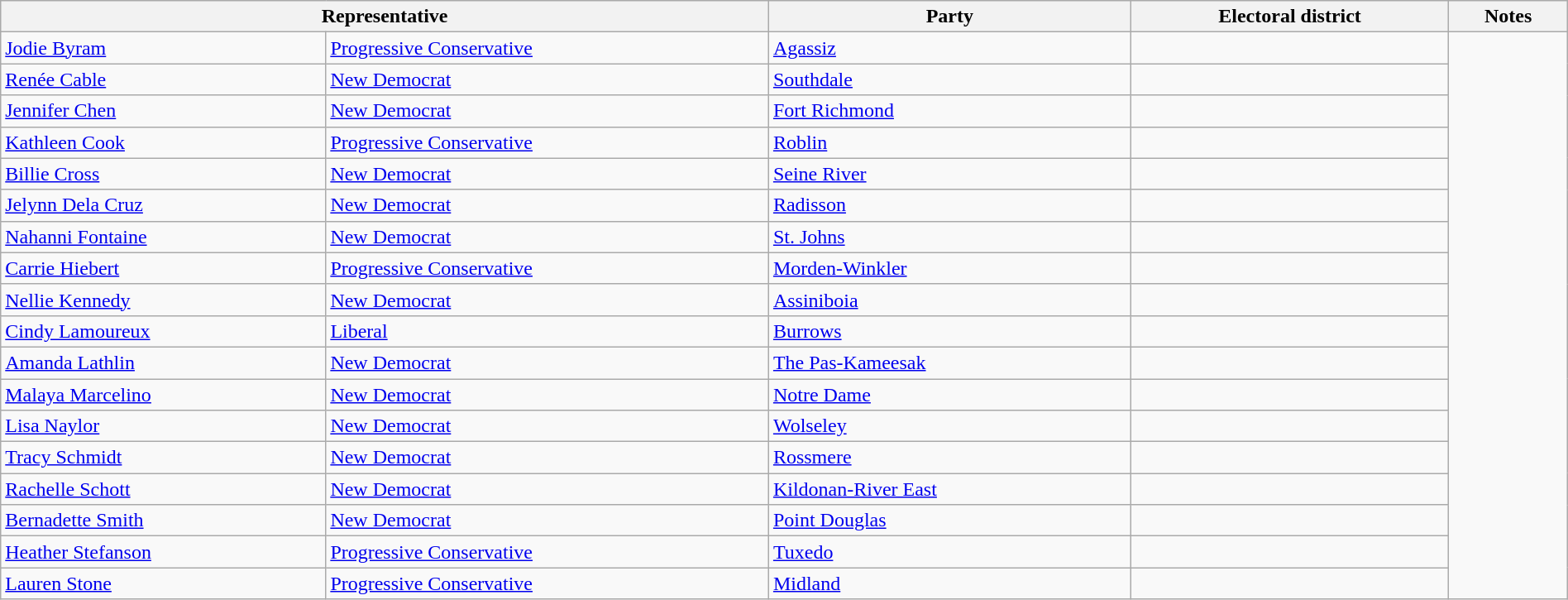<table class="wikitable" width="100%">
<tr>
<th colspan="2">Representative</th>
<th>Party</th>
<th>Electoral district</th>
<th>Notes</th>
</tr>
<tr>
<td><a href='#'>Jodie Byram</a></td>
<td><a href='#'>Progressive Conservative</a></td>
<td><a href='#'>Agassiz</a></td>
<td></td>
</tr>
<tr>
<td><a href='#'>Renée Cable</a></td>
<td><a href='#'>New Democrat</a></td>
<td><a href='#'>Southdale</a></td>
<td></td>
</tr>
<tr>
<td><a href='#'>Jennifer Chen</a></td>
<td><a href='#'>New Democrat</a></td>
<td><a href='#'>Fort Richmond</a></td>
<td></td>
</tr>
<tr>
<td><a href='#'>Kathleen Cook</a></td>
<td><a href='#'>Progressive Conservative</a></td>
<td><a href='#'>Roblin</a></td>
<td></td>
</tr>
<tr>
<td><a href='#'>Billie Cross</a></td>
<td><a href='#'>New Democrat</a></td>
<td><a href='#'>Seine River</a></td>
<td></td>
</tr>
<tr>
<td><a href='#'>Jelynn Dela Cruz</a></td>
<td><a href='#'>New Democrat</a></td>
<td><a href='#'>Radisson</a></td>
<td></td>
</tr>
<tr>
<td><a href='#'>Nahanni Fontaine</a></td>
<td><a href='#'>New Democrat</a></td>
<td><a href='#'>St. Johns</a></td>
<td></td>
</tr>
<tr>
<td><a href='#'>Carrie Hiebert</a></td>
<td><a href='#'>Progressive Conservative</a></td>
<td><a href='#'>Morden-Winkler</a></td>
<td></td>
</tr>
<tr>
<td><a href='#'>Nellie Kennedy</a></td>
<td><a href='#'>New Democrat</a></td>
<td><a href='#'>Assiniboia</a></td>
<td></td>
</tr>
<tr>
<td><a href='#'>Cindy Lamoureux</a></td>
<td><a href='#'>Liberal</a></td>
<td><a href='#'>Burrows</a></td>
<td></td>
</tr>
<tr>
<td><a href='#'>Amanda Lathlin</a></td>
<td><a href='#'>New Democrat</a></td>
<td><a href='#'>The Pas-Kameesak</a></td>
<td></td>
</tr>
<tr>
<td><a href='#'>Malaya Marcelino</a></td>
<td><a href='#'>New Democrat</a></td>
<td><a href='#'>Notre Dame</a></td>
<td></td>
</tr>
<tr>
<td><a href='#'>Lisa Naylor</a></td>
<td><a href='#'>New Democrat</a></td>
<td><a href='#'>Wolseley</a></td>
<td></td>
</tr>
<tr>
<td><a href='#'>Tracy Schmidt</a></td>
<td><a href='#'>New Democrat</a></td>
<td><a href='#'>Rossmere</a></td>
<td></td>
</tr>
<tr>
<td><a href='#'>Rachelle Schott</a></td>
<td><a href='#'>New Democrat</a></td>
<td><a href='#'>Kildonan-River East</a></td>
<td></td>
</tr>
<tr>
<td><a href='#'>Bernadette Smith</a></td>
<td><a href='#'>New Democrat</a></td>
<td><a href='#'>Point Douglas</a></td>
<td></td>
</tr>
<tr>
<td><a href='#'>Heather Stefanson</a></td>
<td><a href='#'>Progressive Conservative</a></td>
<td><a href='#'>Tuxedo</a></td>
<td></td>
</tr>
<tr>
<td><a href='#'>Lauren Stone</a></td>
<td><a href='#'>Progressive Conservative</a></td>
<td><a href='#'>Midland</a></td>
<td></td>
</tr>
</table>
